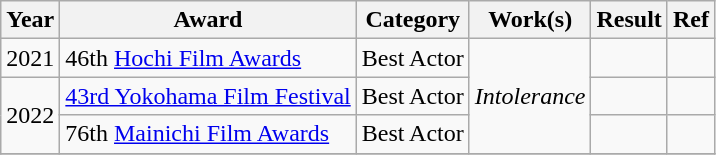<table class="wikitable">
<tr>
<th>Year</th>
<th>Award</th>
<th>Category</th>
<th>Work(s)</th>
<th>Result</th>
<th>Ref</th>
</tr>
<tr>
<td>2021</td>
<td>46th <a href='#'>Hochi Film Awards</a></td>
<td>Best Actor</td>
<td rowspan=3><em>Intolerance</em></td>
<td></td>
<td></td>
</tr>
<tr>
<td rowspan=2>2022</td>
<td><a href='#'>43rd Yokohama Film Festival</a></td>
<td>Best Actor</td>
<td></td>
<td></td>
</tr>
<tr>
<td>76th <a href='#'>Mainichi Film Awards</a></td>
<td>Best Actor</td>
<td></td>
<td></td>
</tr>
<tr>
</tr>
</table>
